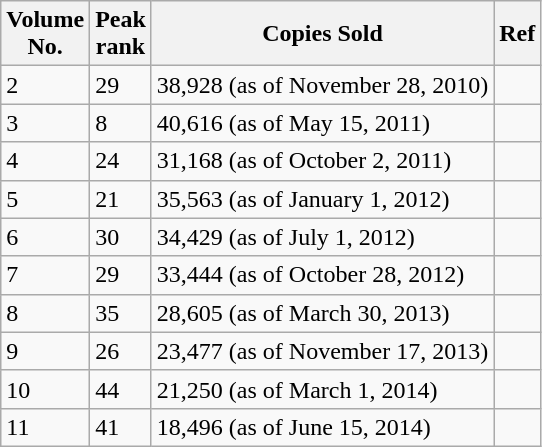<table class="wikitable">
<tr>
<th>Volume<br>No.</th>
<th>Peak<br>rank</th>
<th>Copies Sold</th>
<th>Ref</th>
</tr>
<tr>
<td>2</td>
<td>29</td>
<td>38,928 (as of November 28, 2010)</td>
<td></td>
</tr>
<tr>
<td>3</td>
<td>8</td>
<td>40,616 (as of May 15, 2011)</td>
<td></td>
</tr>
<tr>
<td>4</td>
<td>24</td>
<td>31,168 (as of October 2, 2011)</td>
<td></td>
</tr>
<tr>
<td>5</td>
<td>21</td>
<td>35,563 (as of January 1, 2012)</td>
<td></td>
</tr>
<tr>
<td>6</td>
<td>30</td>
<td>34,429 (as of July 1, 2012)</td>
<td></td>
</tr>
<tr>
<td>7</td>
<td>29</td>
<td>33,444 (as of October 28, 2012)</td>
<td></td>
</tr>
<tr>
<td>8</td>
<td>35</td>
<td>28,605 (as of March 30, 2013)</td>
<td></td>
</tr>
<tr>
<td>9</td>
<td>26</td>
<td>23,477 (as of November 17, 2013)</td>
<td></td>
</tr>
<tr>
<td>10</td>
<td>44</td>
<td>21,250 (as of March 1, 2014)</td>
<td></td>
</tr>
<tr>
<td>11</td>
<td>41</td>
<td>18,496 (as of June 15, 2014)</td>
<td></td>
</tr>
</table>
